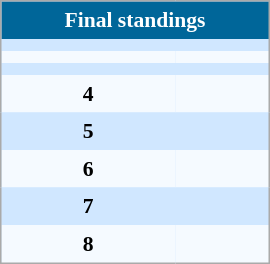<table align=center cellpadding="4" cellspacing="0" style="background: #D0E7FF; border: 1px #aaa solid; border-collapse: collapse; font-size: 90%;" width=180>
<tr align=center bgcolor=#006699 style="color:white;">
<th width=100% colspan=2>Final standings</th>
</tr>
<tr align=center bgcolor=#D0E7FF>
<td></td>
<td align=left></td>
</tr>
<tr align=center bgcolor=#F5FAFF>
<td></td>
<td align=left></td>
</tr>
<tr align=center bgcolor=#D0E7FF>
<td></td>
<td align=left></td>
</tr>
<tr align=center bgcolor=#F5FAFF>
<td><strong>4</strong></td>
<td align=left></td>
</tr>
<tr align=center bgcolor=#D0E7FF>
<td><strong>5</strong></td>
<td align=left></td>
</tr>
<tr align=center bgcolor=#F5FAFF>
<td><strong>6</strong></td>
<td align=left></td>
</tr>
<tr align=center bgcolor=#D0E7FF>
<td><strong>7</strong></td>
<td align=left></td>
</tr>
<tr align=center bgcolor=#F5FAFF>
<td><strong>8</strong></td>
<td align=left></td>
</tr>
</table>
